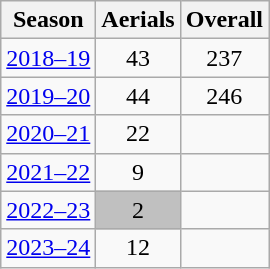<table class="wikitable sortable" style="text-align:center;">
<tr>
<th>Season</th>
<th>Aerials</th>
<th>Overall</th>
</tr>
<tr>
<td><a href='#'>2018–19</a></td>
<td>43</td>
<td>237</td>
</tr>
<tr>
<td><a href='#'>2019–20</a></td>
<td>44</td>
<td>246</td>
</tr>
<tr>
<td><a href='#'>2020–21</a></td>
<td>22</td>
<td></td>
</tr>
<tr>
<td><a href='#'>2021–22</a></td>
<td>9</td>
<td></td>
</tr>
<tr>
<td><a href='#'>2022–23</a></td>
<td bgcolor=silver>2</td>
<td></td>
</tr>
<tr>
<td><a href='#'>2023–24</a></td>
<td>12</td>
<td></td>
</tr>
</table>
